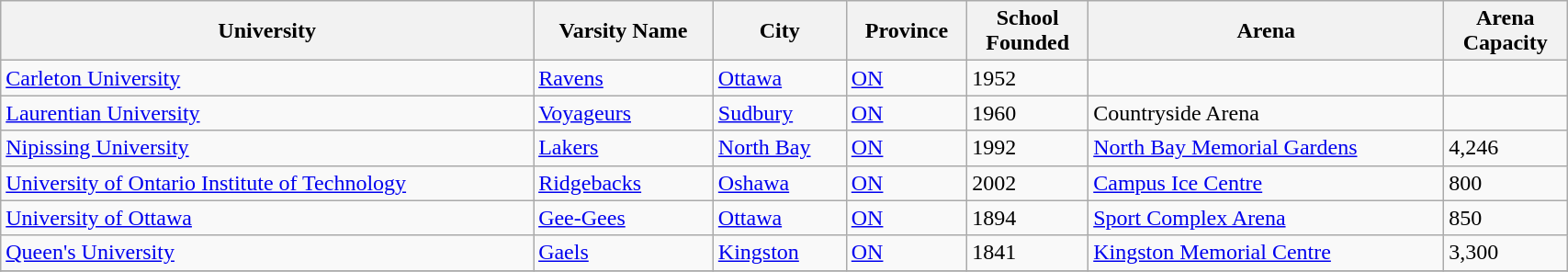<table class="wikitable sortable" width="90%">
<tr>
<th>University</th>
<th>Varsity Name</th>
<th>City</th>
<th>Province</th>
<th>School<br>Founded</th>
<th>Arena</th>
<th>Arena<br>Capacity</th>
</tr>
<tr>
<td><a href='#'>Carleton University</a></td>
<td><a href='#'>Ravens</a></td>
<td><a href='#'>Ottawa</a></td>
<td><a href='#'>ON</a></td>
<td>1952</td>
<td></td>
<td></td>
</tr>
<tr>
<td><a href='#'>Laurentian University</a></td>
<td><a href='#'>Voyageurs</a></td>
<td><a href='#'>Sudbury</a></td>
<td><a href='#'>ON</a></td>
<td>1960</td>
<td>Countryside Arena</td>
<td></td>
</tr>
<tr>
<td><a href='#'>Nipissing University</a></td>
<td><a href='#'>Lakers</a></td>
<td><a href='#'>North Bay</a></td>
<td><a href='#'>ON</a></td>
<td>1992</td>
<td><a href='#'>North Bay Memorial Gardens</a></td>
<td>4,246</td>
</tr>
<tr>
<td><a href='#'>University of Ontario Institute of Technology</a></td>
<td><a href='#'>Ridgebacks</a></td>
<td><a href='#'>Oshawa</a></td>
<td><a href='#'>ON</a></td>
<td>2002</td>
<td><a href='#'>Campus Ice Centre</a></td>
<td>800</td>
</tr>
<tr>
<td><a href='#'>University of Ottawa</a></td>
<td><a href='#'>Gee-Gees</a></td>
<td><a href='#'>Ottawa</a></td>
<td><a href='#'>ON</a></td>
<td>1894</td>
<td><a href='#'>Sport Complex Arena</a></td>
<td>850</td>
</tr>
<tr>
<td><a href='#'>Queen's University</a></td>
<td><a href='#'>Gaels</a></td>
<td><a href='#'>Kingston</a></td>
<td><a href='#'>ON</a></td>
<td>1841</td>
<td><a href='#'>Kingston Memorial Centre</a></td>
<td>3,300</td>
</tr>
<tr>
</tr>
</table>
